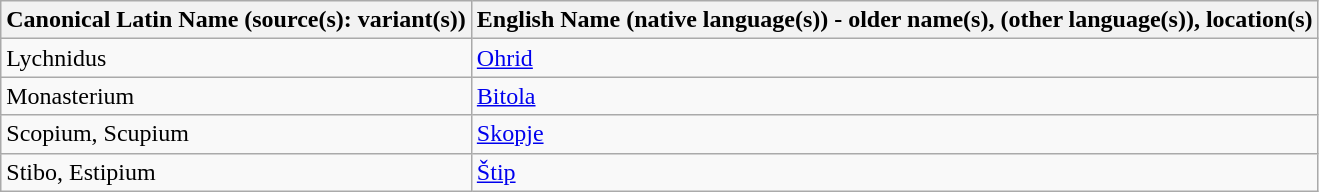<table class="wikitable">
<tr>
<th>Canonical Latin Name (source(s): variant(s))</th>
<th>English Name (native language(s)) - older name(s), (other language(s)), location(s)</th>
</tr>
<tr>
<td>Lychnidus</td>
<td><a href='#'>Ohrid</a></td>
</tr>
<tr>
<td>Monasterium</td>
<td><a href='#'>Bitola</a></td>
</tr>
<tr>
<td>Scopium, Scupium</td>
<td><a href='#'>Skopje</a></td>
</tr>
<tr>
<td>Stibo, Estipium</td>
<td><a href='#'>Štip</a></td>
</tr>
</table>
